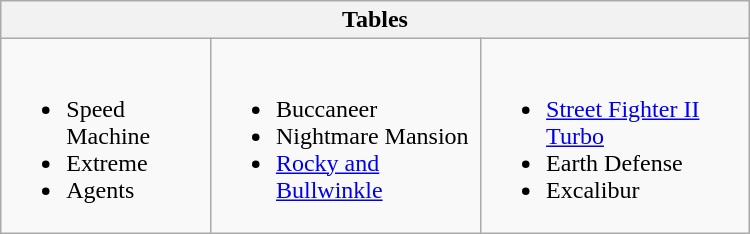<table class="wikitable" width="500px">
<tr>
<th colspan="3">Tables</th>
</tr>
<tr>
<td><br><ul><li>Speed Machine</li><li>Extreme</li><li>Agents</li></ul></td>
<td><br><ul><li>Buccaneer</li><li>Nightmare Mansion</li><li><a href='#'>Rocky and Bullwinkle</a></li></ul></td>
<td><br><ul><li><a href='#'>Street Fighter II Turbo</a></li><li>Earth Defense</li><li>Excalibur</li></ul></td>
</tr>
</table>
